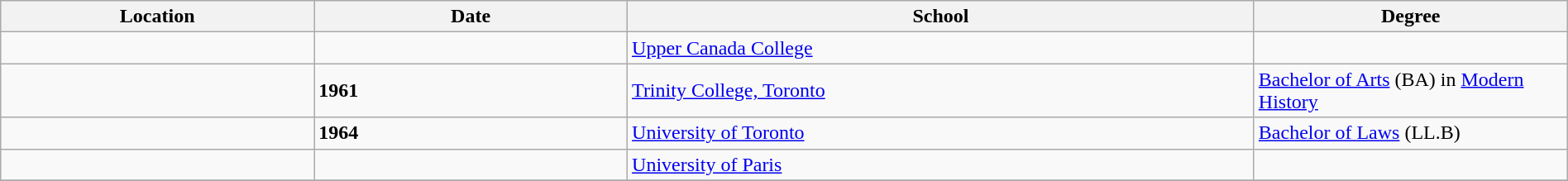<table class="wikitable" style="width:100%;">
<tr>
<th style="width:20%;">Location</th>
<th style="width:20%;">Date</th>
<th style="width:40%;">School</th>
<th style="width:20%;">Degree</th>
</tr>
<tr>
<td></td>
<td></td>
<td><a href='#'>Upper Canada College</a></td>
<td></td>
</tr>
<tr>
<td></td>
<td><strong>1961</strong></td>
<td><a href='#'>Trinity College, Toronto</a></td>
<td><a href='#'>Bachelor of Arts</a> (BA) in <a href='#'>Modern History</a></td>
</tr>
<tr>
<td></td>
<td><strong>1964</strong></td>
<td><a href='#'>University of Toronto</a></td>
<td><a href='#'>Bachelor of Laws</a> (LL.B)</td>
</tr>
<tr>
<td></td>
<td></td>
<td><a href='#'>University of Paris</a></td>
<td></td>
</tr>
<tr>
</tr>
</table>
